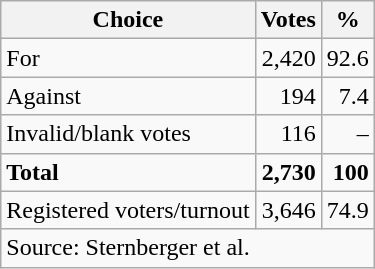<table class=wikitable style=text-align:right>
<tr>
<th>Choice</th>
<th>Votes</th>
<th>%</th>
</tr>
<tr>
<td align=left>For</td>
<td>2,420</td>
<td>92.6</td>
</tr>
<tr>
<td align=left>Against</td>
<td>194</td>
<td>7.4</td>
</tr>
<tr>
<td align=left>Invalid/blank votes</td>
<td>116</td>
<td>–</td>
</tr>
<tr>
<td align=left><strong>Total</strong></td>
<td><strong>2,730</strong></td>
<td><strong>100</strong></td>
</tr>
<tr>
<td align=left>Registered voters/turnout</td>
<td>3,646</td>
<td>74.9</td>
</tr>
<tr>
<td align=left colspan=3>Source: Sternberger et al.</td>
</tr>
</table>
